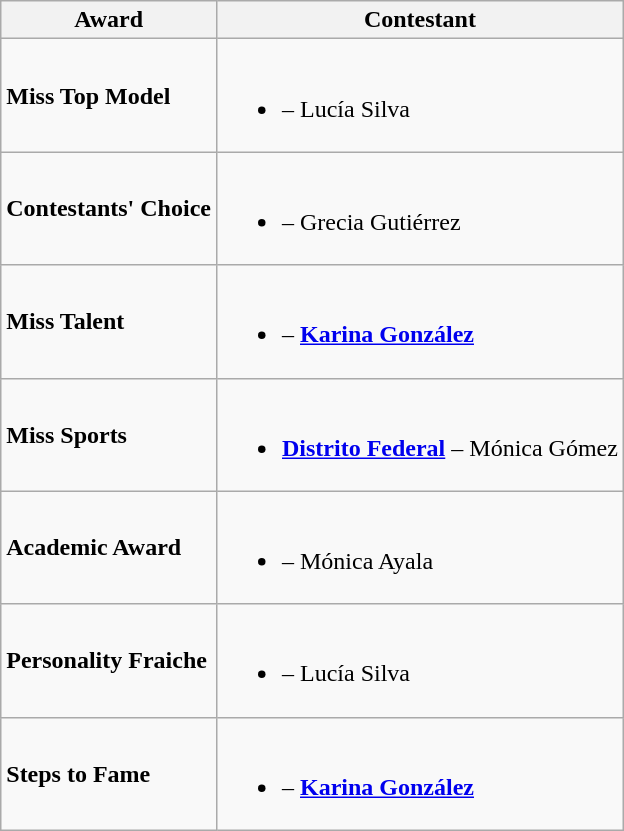<table class="wikitable">
<tr>
<th>Award</th>
<th>Contestant</th>
</tr>
<tr>
<td><strong>Miss Top Model</strong></td>
<td><br><ul><li><strong></strong> – Lucía Silva</li></ul></td>
</tr>
<tr>
<td><strong>Contestants' Choice</strong></td>
<td><br><ul><li><strong></strong> – Grecia Gutiérrez</li></ul></td>
</tr>
<tr>
<td><strong>Miss Talent</strong></td>
<td><br><ul><li><strong></strong> – <strong><a href='#'>Karina González</a></strong></li></ul></td>
</tr>
<tr>
<td><strong>Miss Sports</strong></td>
<td><br><ul><li><strong>  <a href='#'>Distrito Federal</a></strong> – Mónica Gómez</li></ul></td>
</tr>
<tr>
<td><strong>Academic Award</strong></td>
<td><br><ul><li><strong></strong> – Mónica Ayala</li></ul></td>
</tr>
<tr>
<td><strong>Personality Fraiche</strong></td>
<td><br><ul><li><strong></strong> – Lucía Silva</li></ul></td>
</tr>
<tr>
<td><strong>Steps to Fame</strong></td>
<td><br><ul><li><strong></strong> – <strong><a href='#'>Karina González</a></strong></li></ul></td>
</tr>
</table>
